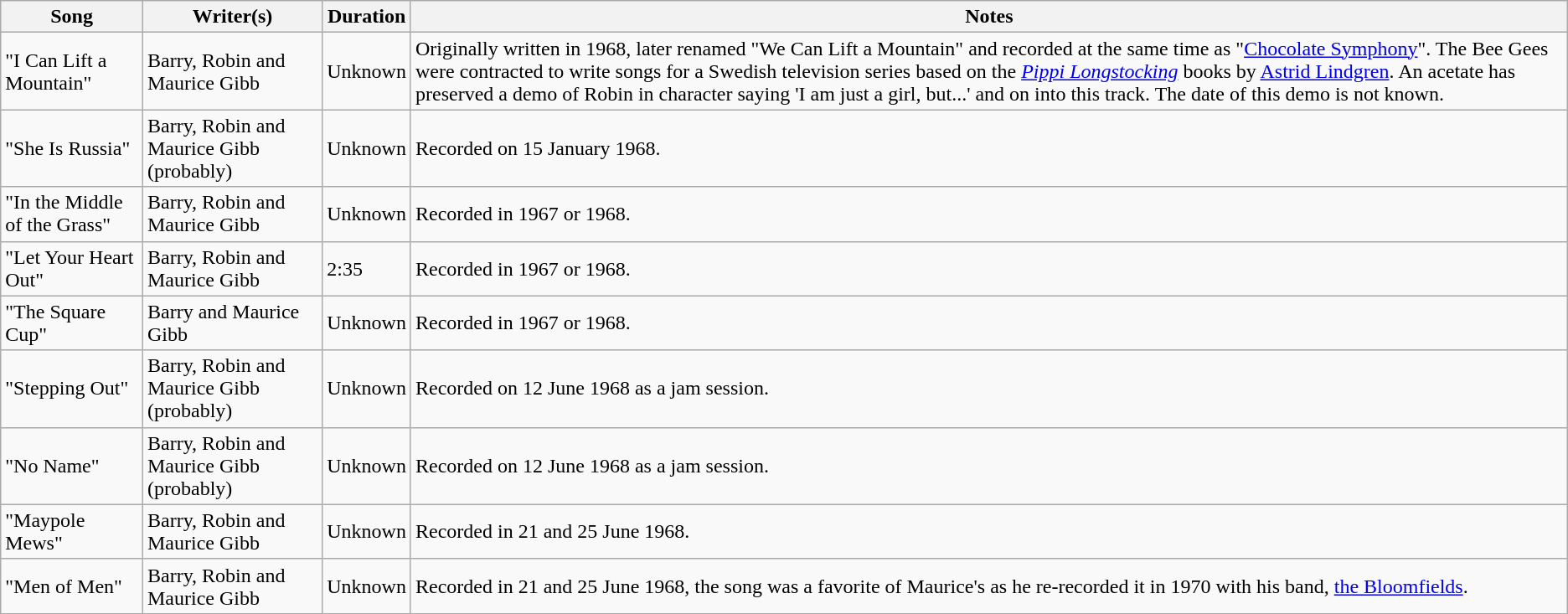<table class="wikitable">
<tr>
<th>Song</th>
<th>Writer(s)</th>
<th>Duration</th>
<th>Notes</th>
</tr>
<tr>
<td>"I Can Lift a Mountain"</td>
<td>Barry, Robin and Maurice Gibb</td>
<td>Unknown</td>
<td>Originally written in 1968, later renamed "We Can Lift a Mountain" and recorded at the same time as "<a href='#'>Chocolate Symphony</a>". The Bee Gees were contracted to write songs for a Swedish television series based on the <em><a href='#'>Pippi Longstocking</a></em> books by <a href='#'>Astrid Lindgren</a>. An acetate has preserved a demo of Robin in character saying 'I am just a girl, but...' and on into this track. The date of this demo is not known.</td>
</tr>
<tr>
<td>"She Is Russia"</td>
<td>Barry, Robin and Maurice Gibb (probably)</td>
<td>Unknown</td>
<td>Recorded on 15 January 1968.</td>
</tr>
<tr>
<td>"In the Middle of the Grass"</td>
<td>Barry, Robin and Maurice Gibb</td>
<td>Unknown</td>
<td>Recorded in 1967 or 1968.</td>
</tr>
<tr>
<td>"Let Your Heart Out"</td>
<td>Barry, Robin and Maurice Gibb</td>
<td>2:35</td>
<td>Recorded in 1967 or 1968.</td>
</tr>
<tr>
<td>"The Square Cup"</td>
<td>Barry and Maurice Gibb</td>
<td>Unknown</td>
<td>Recorded in 1967 or 1968.</td>
</tr>
<tr>
<td>"Stepping Out"</td>
<td>Barry, Robin and Maurice Gibb (probably)</td>
<td>Unknown</td>
<td>Recorded on 12 June 1968 as a jam session.</td>
</tr>
<tr>
<td>"No Name"</td>
<td>Barry, Robin and Maurice Gibb (probably)</td>
<td>Unknown</td>
<td>Recorded on 12 June 1968 as a jam session.</td>
</tr>
<tr>
<td>"Maypole Mews"</td>
<td>Barry, Robin and Maurice Gibb</td>
<td>Unknown</td>
<td>Recorded in 21 and 25 June 1968.</td>
</tr>
<tr>
<td>"Men of Men"</td>
<td>Barry, Robin and Maurice Gibb</td>
<td>Unknown</td>
<td>Recorded in 21 and 25 June 1968, the song was a favorite of Maurice's as he re-recorded it in 1970 with his band, <a href='#'>the Bloomfields</a>.</td>
</tr>
</table>
